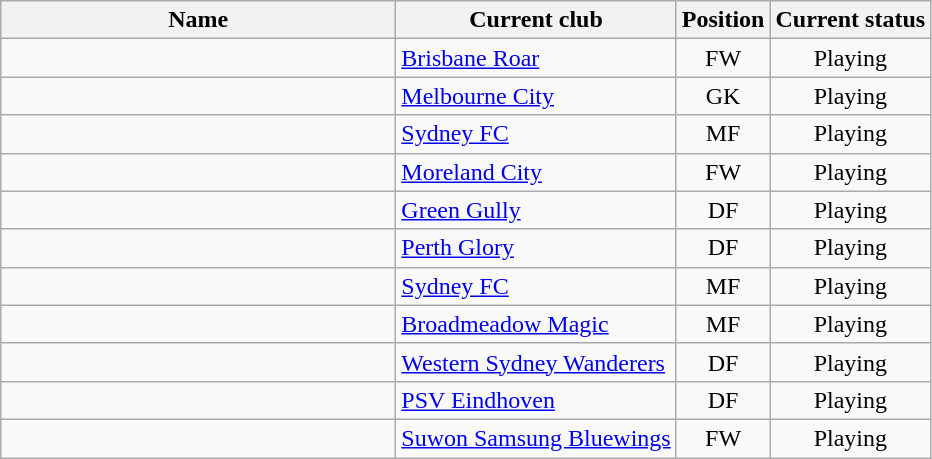<table class="wikitable sortable" style="text-align: center;">
<tr>
<th style="width:16em">Name</th>
<th>Current club</th>
<th>Position</th>
<th>Current status</th>
</tr>
<tr>
<td align="left"></td>
<td align="left"> <a href='#'>Brisbane Roar</a></td>
<td>FW</td>
<td>Playing</td>
</tr>
<tr>
<td align="left"></td>
<td align="left"> <a href='#'>Melbourne City</a></td>
<td>GK</td>
<td>Playing</td>
</tr>
<tr>
<td align="left"></td>
<td align="left"> <a href='#'>Sydney FC</a></td>
<td>MF</td>
<td>Playing</td>
</tr>
<tr>
<td align="left"></td>
<td align="left"> <a href='#'>Moreland City</a></td>
<td>FW</td>
<td>Playing</td>
</tr>
<tr>
<td align="left"></td>
<td align="left"> <a href='#'>Green Gully</a></td>
<td>DF</td>
<td>Playing</td>
</tr>
<tr>
<td align="left"></td>
<td align="left"> <a href='#'>Perth Glory</a></td>
<td>DF</td>
<td>Playing</td>
</tr>
<tr>
<td align="left"></td>
<td align="left"> <a href='#'>Sydney FC</a></td>
<td>MF</td>
<td>Playing</td>
</tr>
<tr>
<td align="left"></td>
<td align="left"> <a href='#'>Broadmeadow Magic</a></td>
<td>MF</td>
<td>Playing</td>
</tr>
<tr>
<td align="left"></td>
<td align="left"> <a href='#'>Western Sydney Wanderers</a></td>
<td>DF</td>
<td>Playing</td>
</tr>
<tr>
<td align="left"></td>
<td align="left"> <a href='#'>PSV Eindhoven</a></td>
<td>DF</td>
<td>Playing</td>
</tr>
<tr>
<td align="left"></td>
<td align="left"> <a href='#'>Suwon Samsung Bluewings</a></td>
<td>FW</td>
<td>Playing</td>
</tr>
</table>
